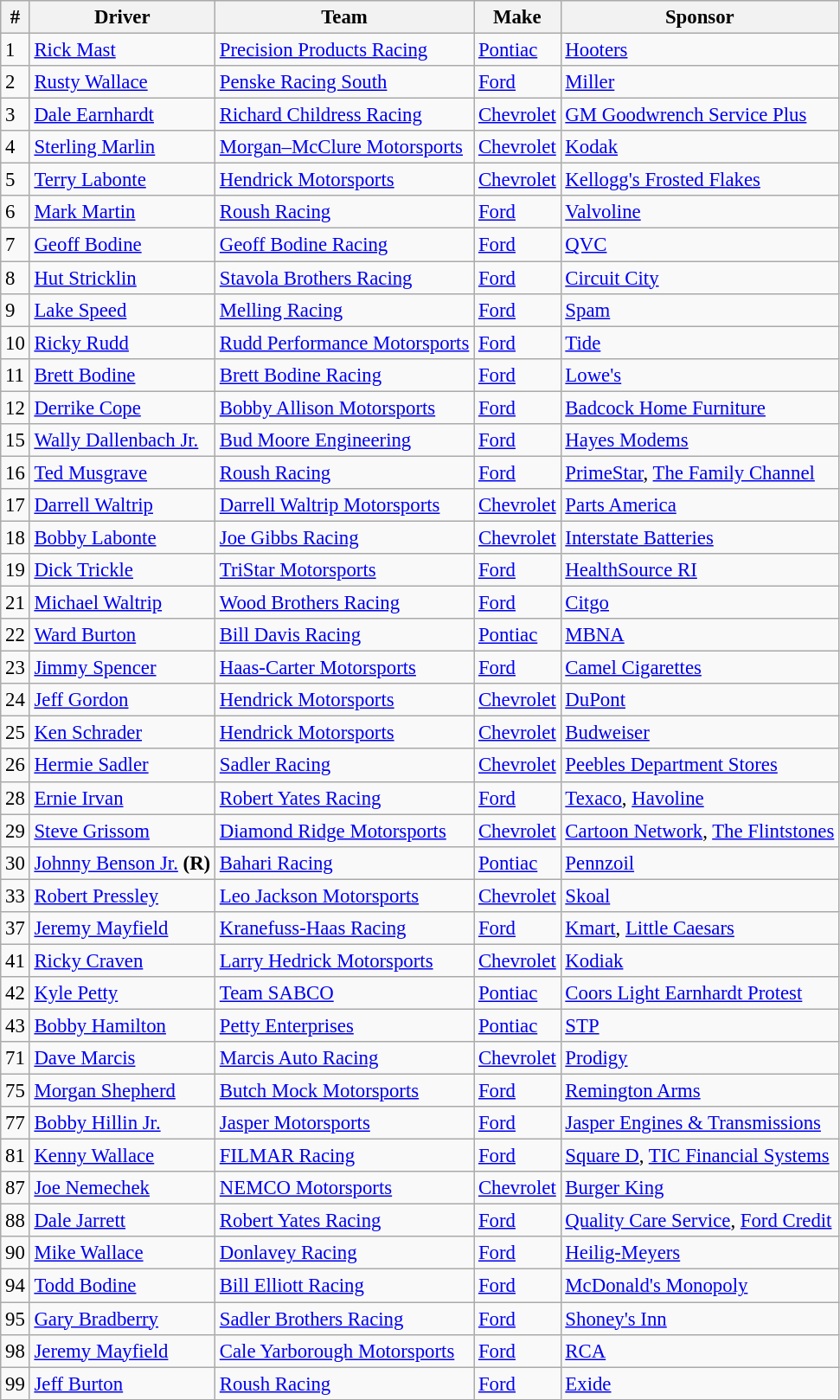<table class="wikitable" style="font-size:95%">
<tr>
<th>#</th>
<th>Driver</th>
<th>Team</th>
<th>Make</th>
<th>Sponsor</th>
</tr>
<tr>
<td>1</td>
<td><a href='#'>Rick Mast</a></td>
<td><a href='#'>Precision Products Racing</a></td>
<td><a href='#'>Pontiac</a></td>
<td><a href='#'>Hooters</a></td>
</tr>
<tr>
<td>2</td>
<td><a href='#'>Rusty Wallace</a></td>
<td><a href='#'>Penske Racing South</a></td>
<td><a href='#'>Ford</a></td>
<td><a href='#'>Miller</a></td>
</tr>
<tr>
<td>3</td>
<td><a href='#'>Dale Earnhardt</a></td>
<td><a href='#'>Richard Childress Racing</a></td>
<td><a href='#'>Chevrolet</a></td>
<td><a href='#'>GM Goodwrench Service Plus</a></td>
</tr>
<tr>
<td>4</td>
<td><a href='#'>Sterling Marlin</a></td>
<td><a href='#'>Morgan–McClure Motorsports</a></td>
<td><a href='#'>Chevrolet</a></td>
<td><a href='#'>Kodak</a></td>
</tr>
<tr>
<td>5</td>
<td><a href='#'>Terry Labonte</a></td>
<td><a href='#'>Hendrick Motorsports</a></td>
<td><a href='#'>Chevrolet</a></td>
<td><a href='#'>Kellogg's Frosted Flakes</a></td>
</tr>
<tr>
<td>6</td>
<td><a href='#'>Mark Martin</a></td>
<td><a href='#'>Roush Racing</a></td>
<td><a href='#'>Ford</a></td>
<td><a href='#'>Valvoline</a></td>
</tr>
<tr>
<td>7</td>
<td><a href='#'>Geoff Bodine</a></td>
<td><a href='#'>Geoff Bodine Racing</a></td>
<td><a href='#'>Ford</a></td>
<td><a href='#'>QVC</a></td>
</tr>
<tr>
<td>8</td>
<td><a href='#'>Hut Stricklin</a></td>
<td><a href='#'>Stavola Brothers Racing</a></td>
<td><a href='#'>Ford</a></td>
<td><a href='#'>Circuit City</a></td>
</tr>
<tr>
<td>9</td>
<td><a href='#'>Lake Speed</a></td>
<td><a href='#'>Melling Racing</a></td>
<td><a href='#'>Ford</a></td>
<td><a href='#'>Spam</a></td>
</tr>
<tr>
<td>10</td>
<td><a href='#'>Ricky Rudd</a></td>
<td><a href='#'>Rudd Performance Motorsports</a></td>
<td><a href='#'>Ford</a></td>
<td><a href='#'>Tide</a></td>
</tr>
<tr>
<td>11</td>
<td><a href='#'>Brett Bodine</a></td>
<td><a href='#'>Brett Bodine Racing</a></td>
<td><a href='#'>Ford</a></td>
<td><a href='#'>Lowe's</a></td>
</tr>
<tr>
<td>12</td>
<td><a href='#'>Derrike Cope</a></td>
<td><a href='#'>Bobby Allison Motorsports</a></td>
<td><a href='#'>Ford</a></td>
<td><a href='#'>Badcock Home Furniture</a></td>
</tr>
<tr>
<td>15</td>
<td><a href='#'>Wally Dallenbach Jr.</a></td>
<td><a href='#'>Bud Moore Engineering</a></td>
<td><a href='#'>Ford</a></td>
<td><a href='#'>Hayes Modems</a></td>
</tr>
<tr>
<td>16</td>
<td><a href='#'>Ted Musgrave</a></td>
<td><a href='#'>Roush Racing</a></td>
<td><a href='#'>Ford</a></td>
<td><a href='#'>PrimeStar</a>, <a href='#'>The Family Channel</a></td>
</tr>
<tr>
<td>17</td>
<td><a href='#'>Darrell Waltrip</a></td>
<td><a href='#'>Darrell Waltrip Motorsports</a></td>
<td><a href='#'>Chevrolet</a></td>
<td><a href='#'>Parts America</a></td>
</tr>
<tr>
<td>18</td>
<td><a href='#'>Bobby Labonte</a></td>
<td><a href='#'>Joe Gibbs Racing</a></td>
<td><a href='#'>Chevrolet</a></td>
<td><a href='#'>Interstate Batteries</a></td>
</tr>
<tr>
<td>19</td>
<td><a href='#'>Dick Trickle</a></td>
<td><a href='#'>TriStar Motorsports</a></td>
<td><a href='#'>Ford</a></td>
<td><a href='#'>HealthSource RI</a></td>
</tr>
<tr>
<td>21</td>
<td><a href='#'>Michael Waltrip</a></td>
<td><a href='#'>Wood Brothers Racing</a></td>
<td><a href='#'>Ford</a></td>
<td><a href='#'>Citgo</a></td>
</tr>
<tr>
<td>22</td>
<td><a href='#'>Ward Burton</a></td>
<td><a href='#'>Bill Davis Racing</a></td>
<td><a href='#'>Pontiac</a></td>
<td><a href='#'>MBNA</a></td>
</tr>
<tr>
<td>23</td>
<td><a href='#'>Jimmy Spencer</a></td>
<td><a href='#'>Haas-Carter Motorsports</a></td>
<td><a href='#'>Ford</a></td>
<td><a href='#'>Camel Cigarettes</a></td>
</tr>
<tr>
<td>24</td>
<td><a href='#'>Jeff Gordon</a></td>
<td><a href='#'>Hendrick Motorsports</a></td>
<td><a href='#'>Chevrolet</a></td>
<td><a href='#'>DuPont</a></td>
</tr>
<tr>
<td>25</td>
<td><a href='#'>Ken Schrader</a></td>
<td><a href='#'>Hendrick Motorsports</a></td>
<td><a href='#'>Chevrolet</a></td>
<td><a href='#'>Budweiser</a></td>
</tr>
<tr>
<td>26</td>
<td><a href='#'>Hermie Sadler</a></td>
<td><a href='#'>Sadler Racing</a></td>
<td><a href='#'>Chevrolet</a></td>
<td><a href='#'>Peebles Department Stores</a></td>
</tr>
<tr>
<td>28</td>
<td><a href='#'>Ernie Irvan</a></td>
<td><a href='#'>Robert Yates Racing</a></td>
<td><a href='#'>Ford</a></td>
<td><a href='#'>Texaco</a>, <a href='#'>Havoline</a></td>
</tr>
<tr>
<td>29</td>
<td><a href='#'>Steve Grissom</a></td>
<td><a href='#'>Diamond Ridge Motorsports</a></td>
<td><a href='#'>Chevrolet</a></td>
<td><a href='#'>Cartoon Network</a>, <a href='#'>The Flintstones</a></td>
</tr>
<tr>
<td>30</td>
<td><a href='#'>Johnny Benson Jr.</a> <strong>(R)</strong></td>
<td><a href='#'>Bahari Racing</a></td>
<td><a href='#'>Pontiac</a></td>
<td><a href='#'>Pennzoil</a></td>
</tr>
<tr>
<td>33</td>
<td><a href='#'>Robert Pressley</a></td>
<td><a href='#'>Leo Jackson Motorsports</a></td>
<td><a href='#'>Chevrolet</a></td>
<td><a href='#'>Skoal</a></td>
</tr>
<tr>
<td>37</td>
<td><a href='#'>Jeremy Mayfield</a></td>
<td><a href='#'>Kranefuss-Haas Racing</a></td>
<td><a href='#'>Ford</a></td>
<td><a href='#'>Kmart</a>, <a href='#'>Little Caesars</a></td>
</tr>
<tr>
<td>41</td>
<td><a href='#'>Ricky Craven</a></td>
<td><a href='#'>Larry Hedrick Motorsports</a></td>
<td><a href='#'>Chevrolet</a></td>
<td><a href='#'>Kodiak</a></td>
</tr>
<tr>
<td>42</td>
<td><a href='#'>Kyle Petty</a></td>
<td><a href='#'>Team SABCO</a></td>
<td><a href='#'>Pontiac</a></td>
<td><a href='#'>Coors Light Earnhardt Protest</a></td>
</tr>
<tr>
<td>43</td>
<td><a href='#'>Bobby Hamilton</a></td>
<td><a href='#'>Petty Enterprises</a></td>
<td><a href='#'>Pontiac</a></td>
<td><a href='#'>STP</a></td>
</tr>
<tr>
<td>71</td>
<td><a href='#'>Dave Marcis</a></td>
<td><a href='#'>Marcis Auto Racing</a></td>
<td><a href='#'>Chevrolet</a></td>
<td><a href='#'>Prodigy</a></td>
</tr>
<tr>
<td>75</td>
<td><a href='#'>Morgan Shepherd</a></td>
<td><a href='#'>Butch Mock Motorsports</a></td>
<td><a href='#'>Ford</a></td>
<td><a href='#'>Remington Arms</a></td>
</tr>
<tr>
<td>77</td>
<td><a href='#'>Bobby Hillin Jr.</a></td>
<td><a href='#'>Jasper Motorsports</a></td>
<td><a href='#'>Ford</a></td>
<td><a href='#'>Jasper Engines & Transmissions</a></td>
</tr>
<tr>
<td>81</td>
<td><a href='#'>Kenny Wallace</a></td>
<td><a href='#'>FILMAR Racing</a></td>
<td><a href='#'>Ford</a></td>
<td><a href='#'>Square D</a>, <a href='#'>TIC Financial Systems</a></td>
</tr>
<tr>
<td>87</td>
<td><a href='#'>Joe Nemechek</a></td>
<td><a href='#'>NEMCO Motorsports</a></td>
<td><a href='#'>Chevrolet</a></td>
<td><a href='#'>Burger King</a></td>
</tr>
<tr>
<td>88</td>
<td><a href='#'>Dale Jarrett</a></td>
<td><a href='#'>Robert Yates Racing</a></td>
<td><a href='#'>Ford</a></td>
<td><a href='#'>Quality Care Service</a>, <a href='#'>Ford Credit</a></td>
</tr>
<tr>
<td>90</td>
<td><a href='#'>Mike Wallace</a></td>
<td><a href='#'>Donlavey Racing</a></td>
<td><a href='#'>Ford</a></td>
<td><a href='#'>Heilig-Meyers</a></td>
</tr>
<tr>
<td>94</td>
<td><a href='#'>Todd Bodine</a></td>
<td><a href='#'>Bill Elliott Racing</a></td>
<td><a href='#'>Ford</a></td>
<td><a href='#'>McDonald's Monopoly</a></td>
</tr>
<tr>
<td>95</td>
<td><a href='#'>Gary Bradberry</a></td>
<td><a href='#'>Sadler Brothers Racing</a></td>
<td><a href='#'>Ford</a></td>
<td><a href='#'>Shoney's Inn</a></td>
</tr>
<tr>
<td>98</td>
<td><a href='#'>Jeremy Mayfield</a></td>
<td><a href='#'>Cale Yarborough Motorsports</a></td>
<td><a href='#'>Ford</a></td>
<td><a href='#'>RCA</a></td>
</tr>
<tr>
<td>99</td>
<td><a href='#'>Jeff Burton</a></td>
<td><a href='#'>Roush Racing</a></td>
<td><a href='#'>Ford</a></td>
<td><a href='#'>Exide</a></td>
</tr>
</table>
